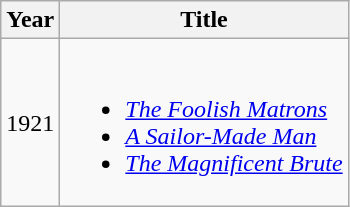<table class="wikitable sortable">
<tr>
<th>Year</th>
<th>Title</th>
</tr>
<tr>
<td>1921</td>
<td><br><ul><li><em><a href='#'>The Foolish Matrons</a></em></li><li><em><a href='#'>A Sailor-Made Man</a></em></li><li><em><a href='#'>The Magnificent Brute</a></em></li></ul></td>
</tr>
</table>
